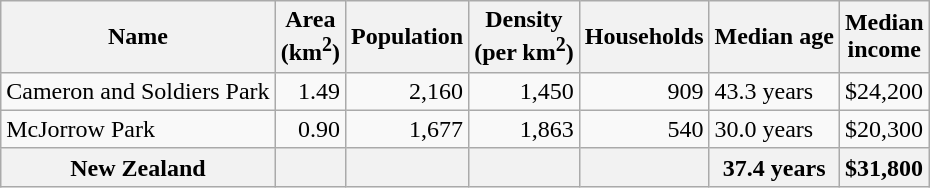<table class="wikitable">
<tr>
<th>Name</th>
<th>Area<br>(km<sup>2</sup>)</th>
<th>Population</th>
<th>Density<br>(per km<sup>2</sup>)</th>
<th>Households</th>
<th>Median age</th>
<th>Median<br>income</th>
</tr>
<tr>
<td>Cameron and Soldiers Park</td>
<td style="text-align:right;">1.49</td>
<td style="text-align:right;">2,160</td>
<td style="text-align:right;">1,450</td>
<td style="text-align:right;">909</td>
<td>43.3 years</td>
<td>$24,200</td>
</tr>
<tr>
<td>McJorrow Park</td>
<td style="text-align:right;">0.90</td>
<td style="text-align:right;">1,677</td>
<td style="text-align:right;">1,863</td>
<td style="text-align:right;">540</td>
<td>30.0 years</td>
<td>$20,300</td>
</tr>
<tr>
<th>New Zealand</th>
<th></th>
<th></th>
<th></th>
<th></th>
<th>37.4 years</th>
<th style="text-align:left;">$31,800</th>
</tr>
</table>
